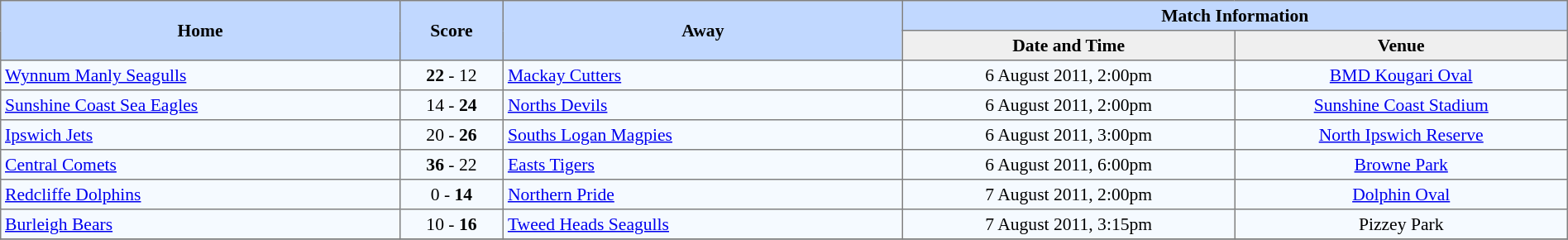<table border=1 style="border-collapse:collapse; font-size:90%; text-align:center;" cellpadding=3 cellspacing=0>
<tr bgcolor=#C1D8FF>
<th rowspan=2 width=12%>Home</th>
<th rowspan=2 width=3%>Score</th>
<th rowspan=2 width=12%>Away</th>
<th colspan=5>Match Information</th>
</tr>
<tr bgcolor=#EFEFEF>
<th width=10%>Date and Time</th>
<th width=10%>Venue</th>
</tr>
<tr bgcolor=#F5FAFF>
<td align=left> <a href='#'>Wynnum Manly Seagulls</a></td>
<td><strong>22</strong> - 12</td>
<td align=left> <a href='#'>Mackay Cutters</a></td>
<td>6 August 2011, 2:00pm</td>
<td><a href='#'>BMD Kougari Oval</a></td>
</tr>
<tr bgcolor=#F5FAFF>
<td align=left> <a href='#'>Sunshine Coast Sea Eagles</a></td>
<td>14 - <strong>24</strong></td>
<td align=left> <a href='#'>Norths Devils</a></td>
<td>6 August 2011, 2:00pm</td>
<td><a href='#'>Sunshine Coast Stadium</a></td>
</tr>
<tr bgcolor=#F5FAFF>
<td align=left> <a href='#'>Ipswich Jets</a></td>
<td>20 - <strong>26</strong></td>
<td align=left> <a href='#'>Souths Logan Magpies</a></td>
<td>6 August 2011, 3:00pm</td>
<td><a href='#'>North Ipswich Reserve</a></td>
</tr>
<tr bgcolor=#F5FAFF>
<td align=left> <a href='#'>Central Comets</a></td>
<td><strong>36</strong> - 22</td>
<td align=left> <a href='#'>Easts Tigers</a></td>
<td>6 August 2011, 6:00pm</td>
<td><a href='#'>Browne Park</a></td>
</tr>
<tr bgcolor=#F5FAFF>
<td align=left> <a href='#'>Redcliffe Dolphins</a></td>
<td>0 - <strong>14</strong></td>
<td align=left> <a href='#'>Northern Pride</a></td>
<td>7 August 2011, 2:00pm</td>
<td><a href='#'>Dolphin Oval</a></td>
</tr>
<tr bgcolor=#F5FAFF>
<td align=left> <a href='#'>Burleigh Bears</a></td>
<td>10 - <strong>16</strong></td>
<td align=left> <a href='#'>Tweed Heads Seagulls</a></td>
<td>7 August 2011, 3:15pm</td>
<td>Pizzey Park</td>
</tr>
<tr>
</tr>
</table>
